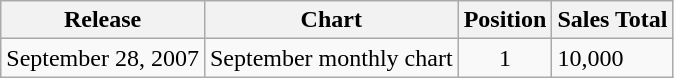<table class="wikitable">
<tr>
<th>Release</th>
<th>Chart</th>
<th>Position</th>
<th>Sales Total</th>
</tr>
<tr>
<td>September 28, 2007</td>
<td>September monthly chart</td>
<td align="center">1</td>
<td>10,000</td>
</tr>
</table>
